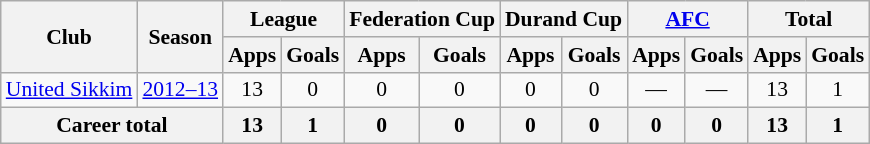<table class="wikitable" style="font-size:90%; text-align:center;">
<tr>
<th rowspan="2">Club</th>
<th rowspan="2">Season</th>
<th colspan="2">League</th>
<th colspan="2">Federation Cup</th>
<th colspan="2">Durand Cup</th>
<th colspan="2"><a href='#'>AFC</a></th>
<th colspan="2">Total</th>
</tr>
<tr>
<th>Apps</th>
<th>Goals</th>
<th>Apps</th>
<th>Goals</th>
<th>Apps</th>
<th>Goals</th>
<th>Apps</th>
<th>Goals</th>
<th>Apps</th>
<th>Goals</th>
</tr>
<tr>
<td rowspan="1"><a href='#'>United Sikkim</a></td>
<td><a href='#'>2012–13</a></td>
<td>13</td>
<td>0</td>
<td>0</td>
<td>0</td>
<td>0</td>
<td>0</td>
<td>—</td>
<td>—</td>
<td>13</td>
<td>1</td>
</tr>
<tr>
<th colspan="2">Career total</th>
<th>13</th>
<th>1</th>
<th>0</th>
<th>0</th>
<th>0</th>
<th>0</th>
<th>0</th>
<th>0</th>
<th>13</th>
<th>1</th>
</tr>
</table>
